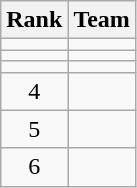<table class="wikitable" style="text-align: center">
<tr>
<th>Rank</th>
<th>Team</th>
</tr>
<tr>
<td></td>
<td align=left></td>
</tr>
<tr>
<td></td>
<td align=left></td>
</tr>
<tr>
<td></td>
<td align=left></td>
</tr>
<tr>
<td>4</td>
<td align=left></td>
</tr>
<tr>
<td>5</td>
<td align=left></td>
</tr>
<tr>
<td>6</td>
<td align=left></td>
</tr>
</table>
